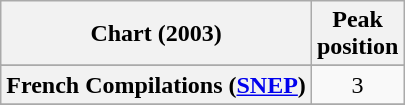<table class="wikitable sortable plainrowheaders" style="text-align:center">
<tr>
<th scope="col">Chart (2003)</th>
<th scope="col">Peak<br>position</th>
</tr>
<tr>
</tr>
<tr>
<th scope="row">French Compilations (<a href='#'>SNEP</a>)</th>
<td>3</td>
</tr>
<tr>
</tr>
</table>
